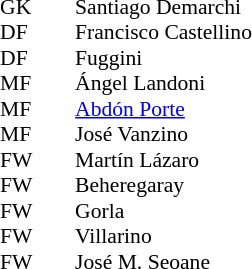<table style="font-size:90%; margin:0.2em auto;" cellspacing="0" cellpadding="0">
<tr>
<th width="25"></th>
<th width="25"></th>
</tr>
<tr>
<td>GK</td>
<td></td>
<td> Santiago Demarchi</td>
</tr>
<tr>
<td>DF</td>
<td></td>
<td> Francisco Castellino</td>
</tr>
<tr>
<td>DF</td>
<td></td>
<td> Fuggini</td>
</tr>
<tr>
<td>MF</td>
<td></td>
<td> Ángel Landoni</td>
</tr>
<tr>
<td>MF</td>
<td></td>
<td> <a href='#'>Abdón Porte</a></td>
</tr>
<tr>
<td>MF</td>
<td></td>
<td> José Vanzino</td>
</tr>
<tr>
<td>FW</td>
<td></td>
<td> Martín Lázaro</td>
</tr>
<tr>
<td>FW</td>
<td></td>
<td> Beheregaray</td>
</tr>
<tr>
<td>FW</td>
<td></td>
<td> Gorla</td>
</tr>
<tr>
<td>FW</td>
<td></td>
<td> Villarino</td>
</tr>
<tr>
<td>FW</td>
<td></td>
<td> José M. Seoane</td>
</tr>
<tr>
</tr>
</table>
